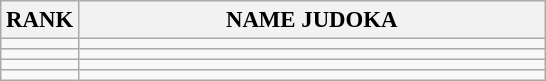<table class="wikitable" style="font-size:95%;">
<tr>
<th>RANK</th>
<th align="left" style="width: 20em">NAME JUDOKA</th>
</tr>
<tr>
<td align="center"></td>
<td></td>
</tr>
<tr>
<td align="center"></td>
<td></td>
</tr>
<tr>
<td align="center"></td>
<td></td>
</tr>
<tr>
<td align="center"></td>
<td></td>
</tr>
</table>
